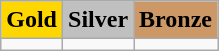<table class="wikitable">
<tr>
<td align=center bgcolor=gold> <strong>Gold</strong></td>
<td align=center bgcolor=silver> <strong>Silver</strong></td>
<td align=center bgcolor=cc9966> <strong>Bronze</strong></td>
</tr>
<tr>
<td></td>
<td></td>
<td></td>
</tr>
</table>
